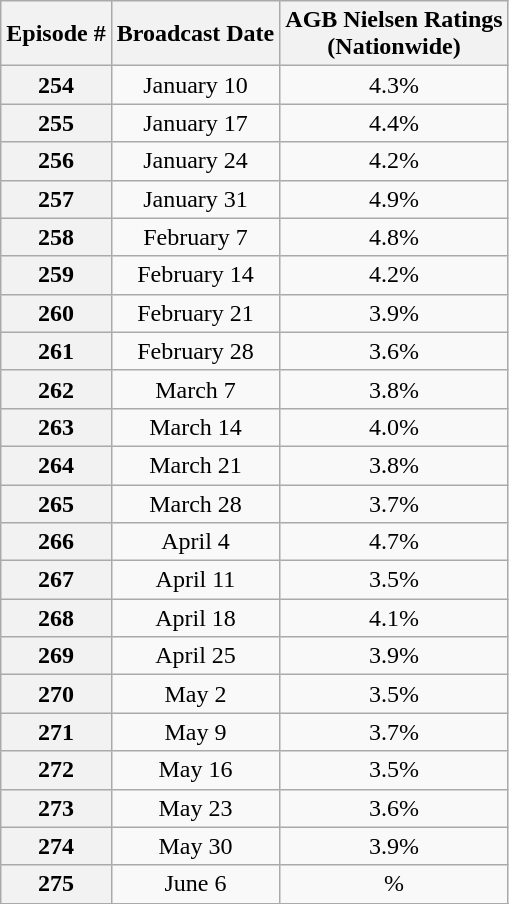<table class="wikitable" style="text-align:center">
<tr>
<th>Episode #</th>
<th>Broadcast Date</th>
<th>AGB Nielsen Ratings<br>(Nationwide)</th>
</tr>
<tr>
<th>254</th>
<td>January 10</td>
<td>4.3%</td>
</tr>
<tr>
<th>255</th>
<td>January 17</td>
<td>4.4%</td>
</tr>
<tr>
<th>256</th>
<td>January 24</td>
<td>4.2%</td>
</tr>
<tr>
<th>257</th>
<td>January 31</td>
<td>4.9%</td>
</tr>
<tr>
<th>258</th>
<td>February 7</td>
<td>4.8%</td>
</tr>
<tr>
<th>259</th>
<td>February 14</td>
<td>4.2%</td>
</tr>
<tr>
<th>260</th>
<td>February 21</td>
<td>3.9%</td>
</tr>
<tr>
<th>261</th>
<td>February 28</td>
<td>3.6%</td>
</tr>
<tr>
<th>262</th>
<td>March 7</td>
<td>3.8%</td>
</tr>
<tr>
<th>263</th>
<td>March 14</td>
<td>4.0%</td>
</tr>
<tr>
<th>264</th>
<td>March 21</td>
<td>3.8%</td>
</tr>
<tr>
<th>265</th>
<td>March 28</td>
<td>3.7%</td>
</tr>
<tr>
<th>266</th>
<td>April 4</td>
<td>4.7%</td>
</tr>
<tr>
<th>267</th>
<td>April 11</td>
<td>3.5%</td>
</tr>
<tr>
<th>268</th>
<td>April 18</td>
<td>4.1%</td>
</tr>
<tr>
<th>269</th>
<td>April 25</td>
<td>3.9%</td>
</tr>
<tr>
<th>270</th>
<td>May 2</td>
<td>3.5%</td>
</tr>
<tr>
<th>271</th>
<td>May 9</td>
<td>3.7%</td>
</tr>
<tr>
<th>272</th>
<td>May 16</td>
<td>3.5%</td>
</tr>
<tr>
<th>273</th>
<td>May 23</td>
<td>3.6%</td>
</tr>
<tr>
<th>274</th>
<td>May 30</td>
<td>3.9%</td>
</tr>
<tr>
<th>275</th>
<td>June 6</td>
<td>%</td>
</tr>
<tr>
</tr>
</table>
